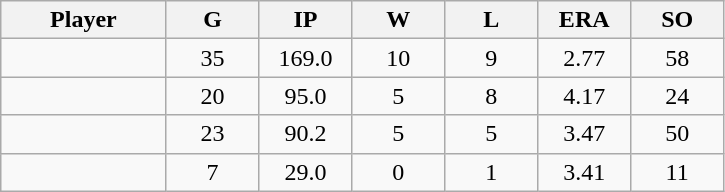<table class="wikitable sortable">
<tr>
<th bgcolor="#DDDDFF" width="16%">Player</th>
<th bgcolor="#DDDDFF" width="9%">G</th>
<th bgcolor="#DDDDFF" width="9%">IP</th>
<th bgcolor="#DDDDFF" width="9%">W</th>
<th bgcolor="#DDDDFF" width="9%">L</th>
<th bgcolor="#DDDDFF" width="9%">ERA</th>
<th bgcolor="#DDDDFF" width="9%">SO</th>
</tr>
<tr align="center">
<td></td>
<td>35</td>
<td>169.0</td>
<td>10</td>
<td>9</td>
<td>2.77</td>
<td>58</td>
</tr>
<tr align="center">
<td></td>
<td>20</td>
<td>95.0</td>
<td>5</td>
<td>8</td>
<td>4.17</td>
<td>24</td>
</tr>
<tr align="center">
<td></td>
<td>23</td>
<td>90.2</td>
<td>5</td>
<td>5</td>
<td>3.47</td>
<td>50</td>
</tr>
<tr align="center">
<td></td>
<td>7</td>
<td>29.0</td>
<td>0</td>
<td>1</td>
<td>3.41</td>
<td>11</td>
</tr>
</table>
